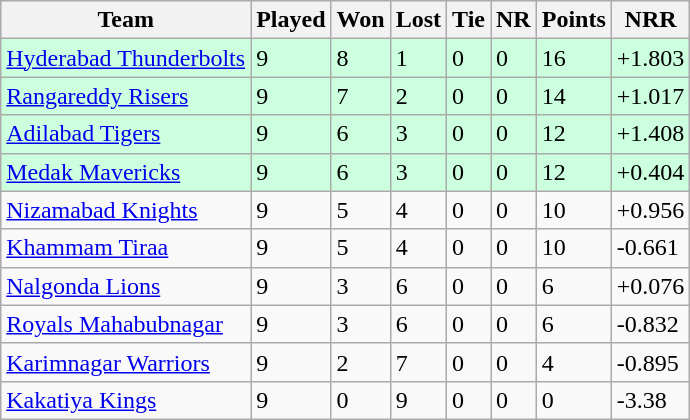<table class="wikitable">
<tr>
<th><strong>Team</strong></th>
<th><strong>Played</strong></th>
<th><strong>Won</strong></th>
<th><strong>Lost</strong></th>
<th><strong>Tie</strong></th>
<th><strong>NR</strong></th>
<th><strong>Points</strong></th>
<th><strong>NRR</strong></th>
</tr>
<tr style="background:#cfd;">
<td><a href='#'>Hyderabad Thunderbolts</a></td>
<td>9</td>
<td>8</td>
<td>1</td>
<td>0</td>
<td>0</td>
<td>16</td>
<td>+1.803</td>
</tr>
<tr style="background:#cfd;">
<td><a href='#'>Rangareddy Risers</a></td>
<td>9</td>
<td>7</td>
<td>2</td>
<td>0</td>
<td>0</td>
<td>14</td>
<td>+1.017</td>
</tr>
<tr style="background:#cfd;">
<td><a href='#'>Adilabad Tigers</a></td>
<td>9</td>
<td>6</td>
<td>3</td>
<td>0</td>
<td>0</td>
<td>12</td>
<td>+1.408</td>
</tr>
<tr style="background:#cfd;">
<td><a href='#'>Medak Mavericks</a></td>
<td>9</td>
<td>6</td>
<td>3</td>
<td>0</td>
<td>0</td>
<td>12</td>
<td>+0.404</td>
</tr>
<tr>
<td><a href='#'>Nizamabad Knights</a></td>
<td>9</td>
<td>5</td>
<td>4</td>
<td>0</td>
<td>0</td>
<td>10</td>
<td>+0.956</td>
</tr>
<tr>
<td><a href='#'>Khammam Tiraa</a></td>
<td>9</td>
<td>5</td>
<td>4</td>
<td>0</td>
<td>0</td>
<td>10</td>
<td>-0.661</td>
</tr>
<tr>
<td><a href='#'>Nalgonda Lions</a></td>
<td>9</td>
<td>3</td>
<td>6</td>
<td>0</td>
<td>0</td>
<td>6</td>
<td>+0.076</td>
</tr>
<tr>
<td><a href='#'>Royals Mahabubnagar</a></td>
<td>9</td>
<td>3</td>
<td>6</td>
<td>0</td>
<td>0</td>
<td>6</td>
<td>-0.832</td>
</tr>
<tr>
<td><a href='#'>Karimnagar Warriors</a></td>
<td>9</td>
<td>2</td>
<td>7</td>
<td>0</td>
<td>0</td>
<td>4</td>
<td>-0.895</td>
</tr>
<tr>
<td><a href='#'>Kakatiya Kings</a></td>
<td>9</td>
<td>0</td>
<td>9</td>
<td>0</td>
<td>0</td>
<td>0</td>
<td>-3.38</td>
</tr>
</table>
